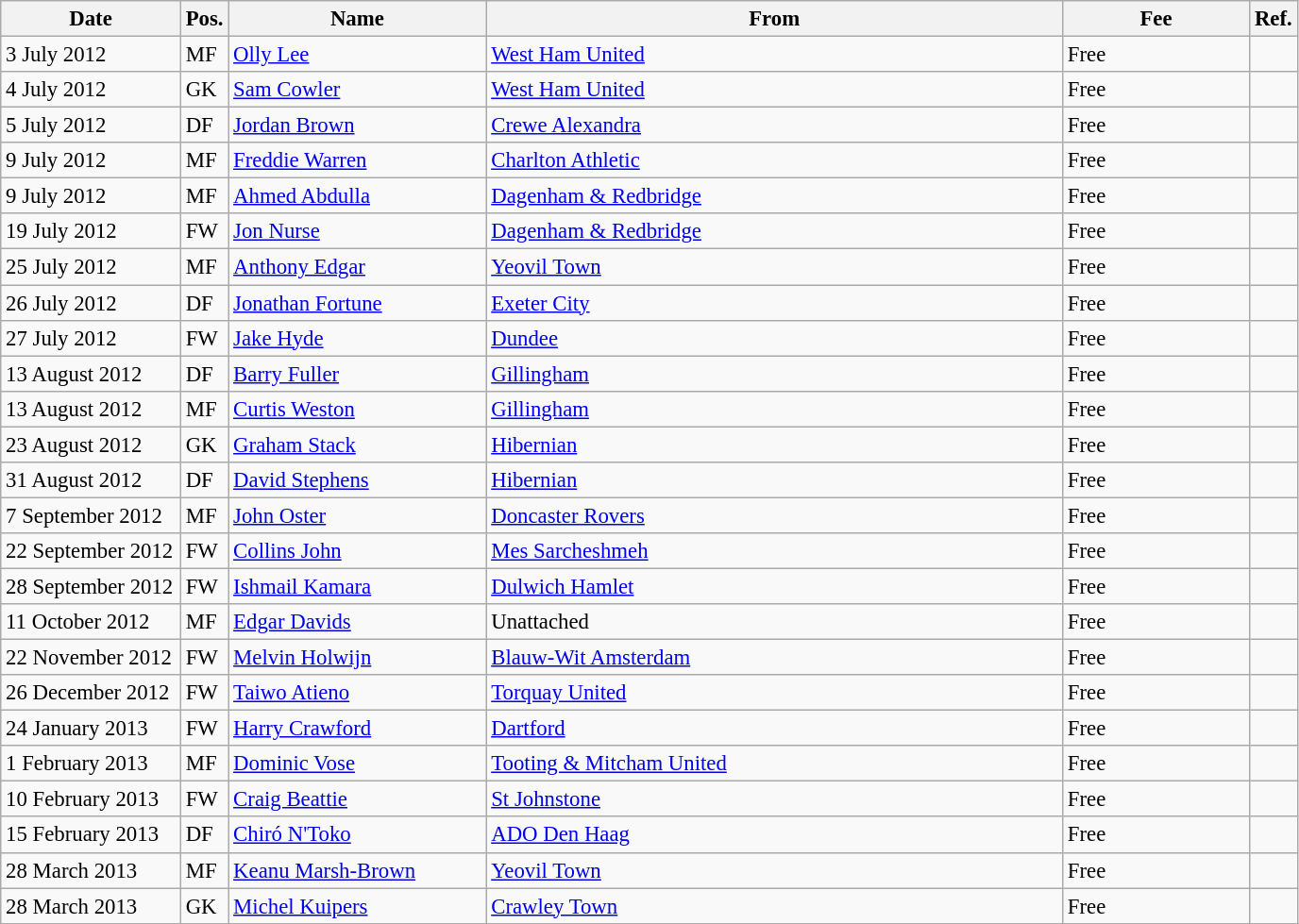<table class="wikitable" style="font-size:95%;">
<tr>
<th style="width:120px;">Date</th>
<th style="width:25px;">Pos.</th>
<th style="width:175px;">Name</th>
<th style="width:400px;">From</th>
<th style="width:125px;">Fee</th>
<th style="width:25px;">Ref.</th>
</tr>
<tr>
<td>3 July 2012</td>
<td>MF</td>
<td> <a href='#'>Olly Lee</a></td>
<td> <a href='#'>West Ham United</a></td>
<td>Free</td>
<td></td>
</tr>
<tr>
<td>4 July 2012</td>
<td>GK</td>
<td> <a href='#'>Sam Cowler</a></td>
<td> <a href='#'>West Ham United</a></td>
<td>Free</td>
<td></td>
</tr>
<tr>
<td>5 July 2012</td>
<td>DF</td>
<td> <a href='#'>Jordan Brown</a></td>
<td> <a href='#'>Crewe Alexandra</a></td>
<td>Free</td>
<td></td>
</tr>
<tr>
<td>9 July 2012</td>
<td>MF</td>
<td> <a href='#'>Freddie Warren</a></td>
<td> <a href='#'>Charlton Athletic</a></td>
<td>Free</td>
<td></td>
</tr>
<tr>
<td>9 July 2012</td>
<td>MF</td>
<td> <a href='#'>Ahmed Abdulla</a></td>
<td> <a href='#'>Dagenham & Redbridge</a></td>
<td>Free</td>
<td></td>
</tr>
<tr>
<td>19 July 2012</td>
<td>FW</td>
<td> <a href='#'>Jon Nurse</a></td>
<td> <a href='#'>Dagenham & Redbridge</a></td>
<td>Free</td>
<td></td>
</tr>
<tr>
<td>25 July 2012</td>
<td>MF</td>
<td> <a href='#'>Anthony Edgar</a></td>
<td> <a href='#'>Yeovil Town</a></td>
<td>Free</td>
<td></td>
</tr>
<tr>
<td>26 July 2012</td>
<td>DF</td>
<td> <a href='#'>Jonathan Fortune</a></td>
<td> <a href='#'>Exeter City</a></td>
<td>Free</td>
<td></td>
</tr>
<tr>
<td>27 July 2012</td>
<td>FW</td>
<td> <a href='#'>Jake Hyde</a></td>
<td> <a href='#'>Dundee</a></td>
<td>Free</td>
<td></td>
</tr>
<tr>
<td>13 August 2012</td>
<td>DF</td>
<td> <a href='#'>Barry Fuller</a></td>
<td> <a href='#'>Gillingham</a></td>
<td>Free</td>
<td></td>
</tr>
<tr>
<td>13 August 2012</td>
<td>MF</td>
<td> <a href='#'>Curtis Weston</a></td>
<td> <a href='#'>Gillingham</a></td>
<td>Free</td>
<td></td>
</tr>
<tr>
<td>23 August 2012</td>
<td>GK</td>
<td> <a href='#'>Graham Stack</a></td>
<td> <a href='#'>Hibernian</a></td>
<td>Free</td>
<td></td>
</tr>
<tr>
<td>31 August 2012</td>
<td>DF</td>
<td> <a href='#'>David Stephens</a></td>
<td> <a href='#'>Hibernian</a></td>
<td>Free</td>
<td></td>
</tr>
<tr>
<td>7 September 2012</td>
<td>MF</td>
<td> <a href='#'>John Oster</a></td>
<td> <a href='#'>Doncaster Rovers</a></td>
<td>Free</td>
<td></td>
</tr>
<tr>
<td>22 September 2012</td>
<td>FW</td>
<td> <a href='#'>Collins John</a></td>
<td> <a href='#'>Mes Sarcheshmeh</a></td>
<td>Free</td>
<td></td>
</tr>
<tr>
<td>28 September 2012</td>
<td>FW</td>
<td> <a href='#'>Ishmail Kamara</a></td>
<td> <a href='#'>Dulwich Hamlet</a></td>
<td>Free</td>
<td></td>
</tr>
<tr>
<td>11 October 2012</td>
<td>MF</td>
<td> <a href='#'>Edgar Davids</a></td>
<td>Unattached</td>
<td>Free</td>
<td></td>
</tr>
<tr>
<td>22 November 2012</td>
<td>FW</td>
<td> <a href='#'>Melvin Holwijn</a></td>
<td> <a href='#'>Blauw-Wit Amsterdam</a></td>
<td>Free</td>
<td></td>
</tr>
<tr>
<td>26 December 2012</td>
<td>FW</td>
<td> <a href='#'>Taiwo Atieno</a></td>
<td> <a href='#'>Torquay United</a></td>
<td>Free</td>
<td></td>
</tr>
<tr>
<td>24 January 2013</td>
<td>FW</td>
<td> <a href='#'>Harry Crawford</a></td>
<td> <a href='#'>Dartford</a></td>
<td>Free</td>
<td></td>
</tr>
<tr>
<td>1 February 2013</td>
<td>MF</td>
<td> <a href='#'>Dominic Vose</a></td>
<td> <a href='#'>Tooting & Mitcham United</a></td>
<td>Free</td>
<td></td>
</tr>
<tr>
<td>10 February 2013</td>
<td>FW</td>
<td> <a href='#'>Craig Beattie</a></td>
<td> <a href='#'>St Johnstone</a></td>
<td>Free</td>
<td></td>
</tr>
<tr>
<td>15 February 2013</td>
<td>DF</td>
<td> <a href='#'>Chiró N'Toko</a></td>
<td> <a href='#'>ADO Den Haag</a></td>
<td>Free</td>
<td></td>
</tr>
<tr>
<td>28 March 2013</td>
<td>MF</td>
<td> <a href='#'>Keanu Marsh-Brown</a></td>
<td> <a href='#'>Yeovil Town</a></td>
<td>Free</td>
<td></td>
</tr>
<tr>
<td>28 March 2013</td>
<td>GK</td>
<td> <a href='#'>Michel Kuipers</a></td>
<td> <a href='#'>Crawley Town</a></td>
<td>Free</td>
<td></td>
</tr>
<tr>
</tr>
</table>
